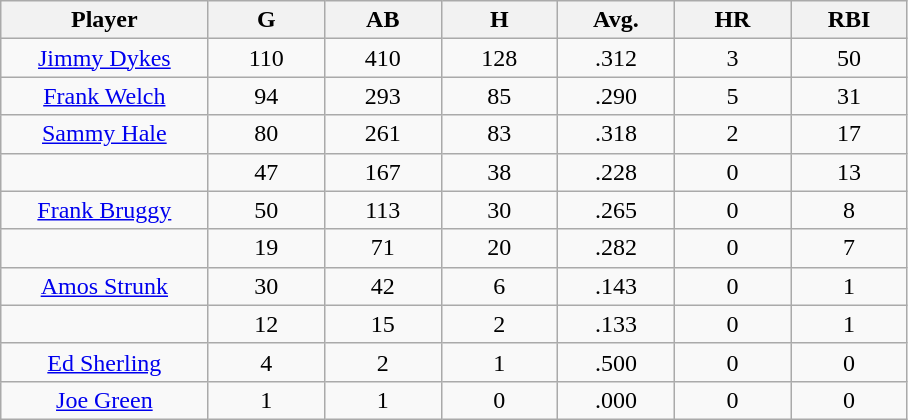<table class="wikitable sortable">
<tr>
<th bgcolor="#DDDDFF" width="16%">Player</th>
<th bgcolor="#DDDDFF" width="9%">G</th>
<th bgcolor="#DDDDFF" width="9%">AB</th>
<th bgcolor="#DDDDFF" width="9%">H</th>
<th bgcolor="#DDDDFF" width="9%">Avg.</th>
<th bgcolor="#DDDDFF" width="9%">HR</th>
<th bgcolor="#DDDDFF" width="9%">RBI</th>
</tr>
<tr align="center">
<td><a href='#'>Jimmy Dykes</a></td>
<td>110</td>
<td>410</td>
<td>128</td>
<td>.312</td>
<td>3</td>
<td>50</td>
</tr>
<tr align=center>
<td><a href='#'>Frank Welch</a></td>
<td>94</td>
<td>293</td>
<td>85</td>
<td>.290</td>
<td>5</td>
<td>31</td>
</tr>
<tr align=center>
<td><a href='#'>Sammy Hale</a></td>
<td>80</td>
<td>261</td>
<td>83</td>
<td>.318</td>
<td>2</td>
<td>17</td>
</tr>
<tr align=center>
<td></td>
<td>47</td>
<td>167</td>
<td>38</td>
<td>.228</td>
<td>0</td>
<td>13</td>
</tr>
<tr align="center">
<td><a href='#'>Frank Bruggy</a></td>
<td>50</td>
<td>113</td>
<td>30</td>
<td>.265</td>
<td>0</td>
<td>8</td>
</tr>
<tr align=center>
<td></td>
<td>19</td>
<td>71</td>
<td>20</td>
<td>.282</td>
<td>0</td>
<td>7</td>
</tr>
<tr align="center">
<td><a href='#'>Amos Strunk</a></td>
<td>30</td>
<td>42</td>
<td>6</td>
<td>.143</td>
<td>0</td>
<td>1</td>
</tr>
<tr align=center>
<td></td>
<td>12</td>
<td>15</td>
<td>2</td>
<td>.133</td>
<td>0</td>
<td>1</td>
</tr>
<tr align="center">
<td><a href='#'>Ed Sherling</a></td>
<td>4</td>
<td>2</td>
<td>1</td>
<td>.500</td>
<td>0</td>
<td>0</td>
</tr>
<tr align=center>
<td><a href='#'>Joe Green</a></td>
<td>1</td>
<td>1</td>
<td>0</td>
<td>.000</td>
<td>0</td>
<td>0</td>
</tr>
</table>
